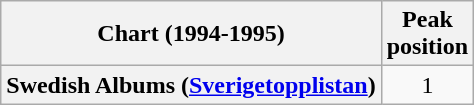<table class="wikitable plainrowheaders" style="text-align:center">
<tr>
<th scope="col">Chart (1994-1995)</th>
<th scope="col">Peak<br>position</th>
</tr>
<tr>
<th scope="row">Swedish Albums (<a href='#'>Sverigetopplistan</a>)</th>
<td>1</td>
</tr>
</table>
